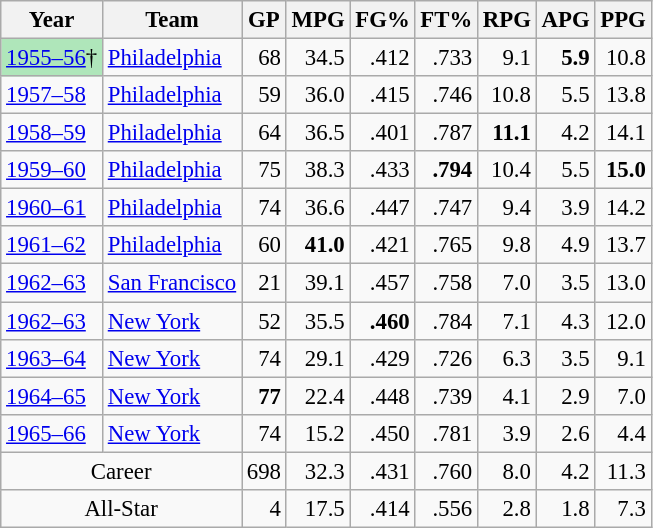<table class="wikitable sortable" style="font-size:95%; text-align:right;">
<tr>
<th>Year</th>
<th>Team</th>
<th>GP</th>
<th>MPG</th>
<th>FG%</th>
<th>FT%</th>
<th>RPG</th>
<th>APG</th>
<th>PPG</th>
</tr>
<tr>
<td style="text-align:left;background:#afe6ba;"><a href='#'>1955–56</a>†</td>
<td style="text-align:left;"><a href='#'>Philadelphia</a></td>
<td>68</td>
<td>34.5</td>
<td>.412</td>
<td>.733</td>
<td>9.1</td>
<td><strong>5.9</strong></td>
<td>10.8</td>
</tr>
<tr>
<td style="text-align:left;"><a href='#'>1957–58</a></td>
<td style="text-align:left;"><a href='#'>Philadelphia</a></td>
<td>59</td>
<td>36.0</td>
<td>.415</td>
<td>.746</td>
<td>10.8</td>
<td>5.5</td>
<td>13.8</td>
</tr>
<tr>
<td style="text-align:left;"><a href='#'>1958–59</a></td>
<td style="text-align:left;"><a href='#'>Philadelphia</a></td>
<td>64</td>
<td>36.5</td>
<td>.401</td>
<td>.787</td>
<td><strong>11.1</strong></td>
<td>4.2</td>
<td>14.1</td>
</tr>
<tr>
<td style="text-align:left;"><a href='#'>1959–60</a></td>
<td style="text-align:left;"><a href='#'>Philadelphia</a></td>
<td>75</td>
<td>38.3</td>
<td>.433</td>
<td><strong>.794</strong></td>
<td>10.4</td>
<td>5.5</td>
<td><strong>15.0</strong></td>
</tr>
<tr>
<td style="text-align:left;"><a href='#'>1960–61</a></td>
<td style="text-align:left;"><a href='#'>Philadelphia</a></td>
<td>74</td>
<td>36.6</td>
<td>.447</td>
<td>.747</td>
<td>9.4</td>
<td>3.9</td>
<td>14.2</td>
</tr>
<tr>
<td style="text-align:left;"><a href='#'>1961–62</a></td>
<td style="text-align:left;"><a href='#'>Philadelphia</a></td>
<td>60</td>
<td><strong>41.0</strong></td>
<td>.421</td>
<td>.765</td>
<td>9.8</td>
<td>4.9</td>
<td>13.7</td>
</tr>
<tr>
<td style="text-align:left;"><a href='#'>1962–63</a></td>
<td style="text-align:left;"><a href='#'>San Francisco</a></td>
<td>21</td>
<td>39.1</td>
<td>.457</td>
<td>.758</td>
<td>7.0</td>
<td>3.5</td>
<td>13.0</td>
</tr>
<tr>
<td style="text-align:left;"><a href='#'>1962–63</a></td>
<td style="text-align:left;"><a href='#'>New York</a></td>
<td>52</td>
<td>35.5</td>
<td><strong>.460</strong></td>
<td>.784</td>
<td>7.1</td>
<td>4.3</td>
<td>12.0</td>
</tr>
<tr>
<td style="text-align:left;"><a href='#'>1963–64</a></td>
<td style="text-align:left;"><a href='#'>New York</a></td>
<td>74</td>
<td>29.1</td>
<td>.429</td>
<td>.726</td>
<td>6.3</td>
<td>3.5</td>
<td>9.1</td>
</tr>
<tr>
<td style="text-align:left;"><a href='#'>1964–65</a></td>
<td style="text-align:left;"><a href='#'>New York</a></td>
<td><strong>77</strong></td>
<td>22.4</td>
<td>.448</td>
<td>.739</td>
<td>4.1</td>
<td>2.9</td>
<td>7.0</td>
</tr>
<tr>
<td style="text-align:left;"><a href='#'>1965–66</a></td>
<td style="text-align:left;"><a href='#'>New York</a></td>
<td>74</td>
<td>15.2</td>
<td>.450</td>
<td>.781</td>
<td>3.9</td>
<td>2.6</td>
<td>4.4</td>
</tr>
<tr class="sortbottom">
<td colspan="2" style="text-align:center;">Career</td>
<td>698</td>
<td>32.3</td>
<td>.431</td>
<td>.760</td>
<td>8.0</td>
<td>4.2</td>
<td>11.3</td>
</tr>
<tr class="sortbottom">
<td colspan="2" style="text-align:center;">All-Star</td>
<td>4</td>
<td>17.5</td>
<td>.414</td>
<td>.556</td>
<td>2.8</td>
<td>1.8</td>
<td>7.3</td>
</tr>
</table>
